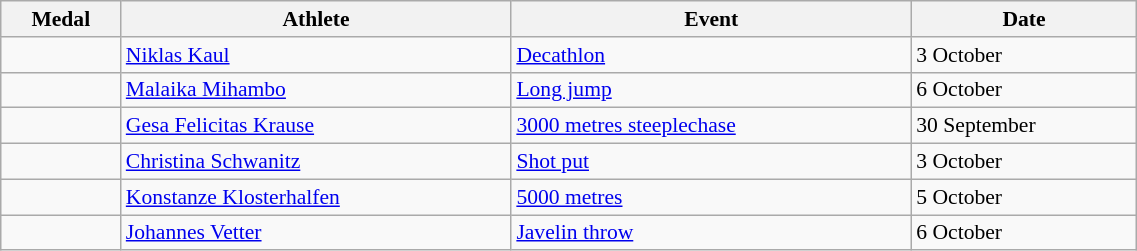<table class=wikitable style=font-size:90% width=60%>
<tr>
<th>Medal</th>
<th>Athlete</th>
<th>Event</th>
<th>Date</th>
</tr>
<tr>
<td></td>
<td><a href='#'>Niklas Kaul</a></td>
<td><a href='#'>Decathlon</a></td>
<td>3 October</td>
</tr>
<tr>
<td></td>
<td><a href='#'>Malaika Mihambo</a></td>
<td><a href='#'>Long jump</a></td>
<td>6 October</td>
</tr>
<tr>
<td></td>
<td><a href='#'>Gesa Felicitas Krause</a></td>
<td><a href='#'>3000 metres steeplechase</a></td>
<td>30 September</td>
</tr>
<tr>
<td></td>
<td><a href='#'>Christina Schwanitz</a></td>
<td><a href='#'>Shot put</a></td>
<td>3 October</td>
</tr>
<tr>
<td></td>
<td><a href='#'>Konstanze Klosterhalfen</a></td>
<td><a href='#'>5000 metres</a></td>
<td>5 October</td>
</tr>
<tr>
<td></td>
<td><a href='#'>Johannes Vetter</a></td>
<td><a href='#'>Javelin throw</a></td>
<td>6 October</td>
</tr>
</table>
